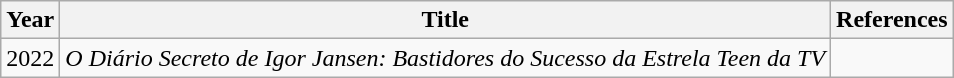<table class="wikitable">
<tr>
<th>Year</th>
<th>Title</th>
<th>References</th>
</tr>
<tr>
<td>2022</td>
<td><em>O Diário Secreto de Igor Jansen: Bastidores do Sucesso da Estrela Teen da TV</em></td>
<td></td>
</tr>
</table>
